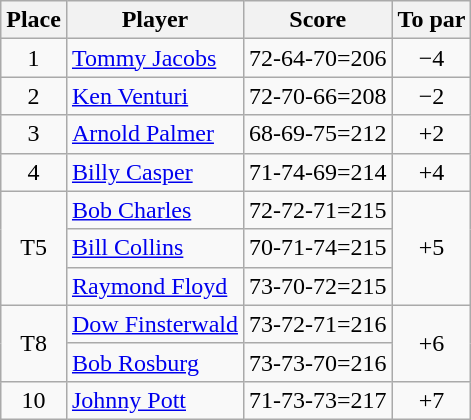<table class=wikitable>
<tr>
<th>Place</th>
<th>Player</th>
<th>Score</th>
<th>To par</th>
</tr>
<tr>
<td align=center>1</td>
<td> <a href='#'>Tommy Jacobs</a></td>
<td>72-64-70=206</td>
<td align=center>−4</td>
</tr>
<tr>
<td align=center>2</td>
<td> <a href='#'>Ken Venturi</a></td>
<td>72-70-66=208</td>
<td align=center>−2</td>
</tr>
<tr>
<td align=center>3</td>
<td> <a href='#'>Arnold Palmer</a></td>
<td>68-69-75=212</td>
<td align=center>+2</td>
</tr>
<tr>
<td align=center>4</td>
<td> <a href='#'>Billy Casper</a></td>
<td>71-74-69=214</td>
<td align=center>+4</td>
</tr>
<tr>
<td rowspan=3 align=center>T5</td>
<td> <a href='#'>Bob Charles</a></td>
<td>72-72-71=215</td>
<td rowspan=3 align=center>+5</td>
</tr>
<tr>
<td> <a href='#'>Bill Collins</a></td>
<td>70-71-74=215</td>
</tr>
<tr>
<td> <a href='#'>Raymond Floyd</a></td>
<td>73-70-72=215</td>
</tr>
<tr>
<td rowspan=2 align=center>T8</td>
<td> <a href='#'>Dow Finsterwald</a></td>
<td>73-72-71=216</td>
<td rowspan=2 align=center>+6</td>
</tr>
<tr>
<td> <a href='#'>Bob Rosburg</a></td>
<td>73-73-70=216</td>
</tr>
<tr>
<td align=center>10</td>
<td> <a href='#'>Johnny Pott</a></td>
<td>71-73-73=217</td>
<td align=center>+7</td>
</tr>
</table>
